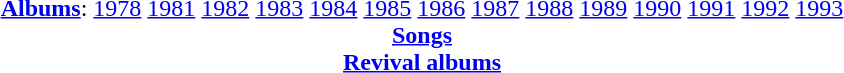<table border="0" align="center" class="toccolours">
<tr>
<th></th>
</tr>
<tr>
<td align="center"><strong><a href='#'>Albums</a></strong>: <a href='#'>1978</a> <a href='#'>1981</a> <a href='#'>1982</a> <a href='#'>1983</a> <a href='#'>1984</a> <a href='#'>1985</a> <a href='#'>1986</a> <a href='#'>1987</a> <a href='#'>1988</a> <a href='#'>1989</a> <a href='#'>1990</a> <a href='#'>1991</a> <a href='#'>1992</a> <a href='#'>1993</a><br><strong><a href='#'>Songs</a></strong><br><strong><a href='#'>Revival albums</a></strong><br></td>
</tr>
</table>
